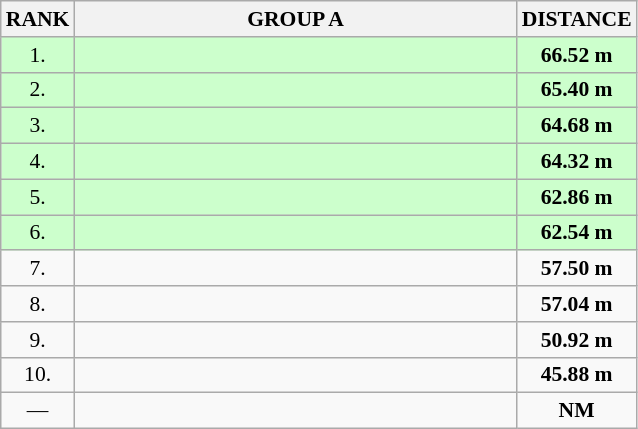<table class="wikitable" style="border-collapse: collapse; font-size: 90%;">
<tr>
<th>RANK</th>
<th style="width: 20em">GROUP A</th>
<th style="width: 5em">DISTANCE</th>
</tr>
<tr style="background:#ccffcc;">
<td align="center">1.</td>
<td></td>
<td align="center"><strong>66.52 m</strong></td>
</tr>
<tr style="background:#ccffcc;">
<td align="center">2.</td>
<td></td>
<td align="center"><strong>65.40 m</strong></td>
</tr>
<tr style="background:#ccffcc;">
<td align="center">3.</td>
<td></td>
<td align="center"><strong>64.68 m</strong></td>
</tr>
<tr style="background:#ccffcc;">
<td align="center">4.</td>
<td></td>
<td align="center"><strong>64.32 m</strong></td>
</tr>
<tr style="background:#ccffcc;">
<td align="center">5.</td>
<td></td>
<td align="center"><strong>62.86 m</strong></td>
</tr>
<tr style="background:#ccffcc;">
<td align="center">6.</td>
<td></td>
<td align="center"><strong>62.54 m</strong></td>
</tr>
<tr>
<td align="center">7.</td>
<td></td>
<td align="center"><strong>57.50 m</strong></td>
</tr>
<tr>
<td align="center">8.</td>
<td></td>
<td align="center"><strong>57.04 m</strong></td>
</tr>
<tr>
<td align="center">9.</td>
<td></td>
<td align="center"><strong>50.92 m</strong></td>
</tr>
<tr>
<td align="center">10.</td>
<td></td>
<td align="center"><strong>45.88 m</strong></td>
</tr>
<tr>
<td align="center">—</td>
<td></td>
<td align="center"><strong>NM</strong></td>
</tr>
</table>
